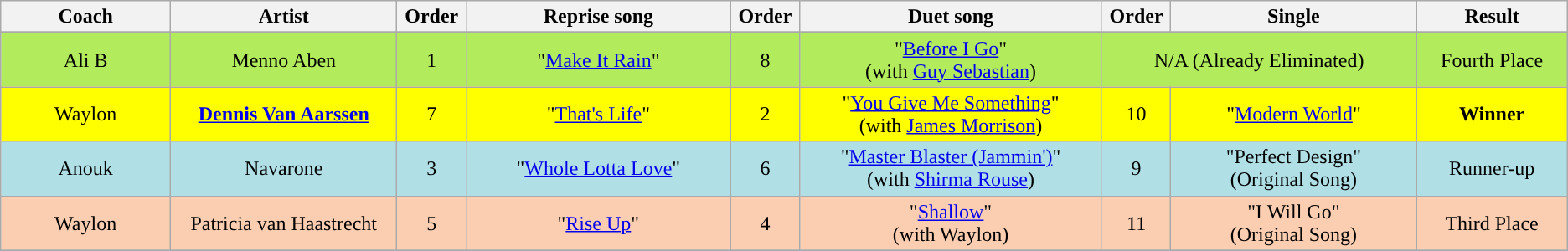<table class="wikitable" style="text-align:center; width:100%%;">
<tr>
<th scope="col" width="09%">Coach</th>
<th scope="col" width="12%">Artist</th>
<th scope="col" width="02%">Order</th>
<th scope="col" width="14%">Reprise song</th>
<th scope="col" width="02%">Order</th>
<th scope="col" width="16%">Duet song</th>
<th scope="col" width="02%">Order</th>
<th scope="col" width="13%">Single</th>
<th scope="col" width="08%">Result</th>
</tr>
<tr>
</tr>
<tr style="background:#B2EC5D">
<td>Ali B</td>
<td>Menno Aben</td>
<td>1</td>
<td>"<a href='#'>Make It Rain</a>"</td>
<td>8</td>
<td>"<a href='#'>Before I Go</a>" <br> (with <a href='#'>Guy Sebastian</a>)</td>
<td colspan="2">N/A (Already Eliminated)</td>
<td>Fourth Place</td>
</tr>
<tr style="background:yellow">
<td>Waylon</td>
<td><strong><a href='#'>Dennis Van Aarssen</a></strong></td>
<td>7</td>
<td>"<a href='#'>That's Life</a>"</td>
<td>2</td>
<td>"<a href='#'>You Give Me Something</a>" <br> (with <a href='#'>James Morrison</a>)</td>
<td>10</td>
<td>"<a href='#'>Modern World</a>"</td>
<td><strong>Winner</strong></td>
</tr>
<tr style="background:#B0E0E6">
<td>Anouk</td>
<td>Navarone</td>
<td>3</td>
<td>"<a href='#'>Whole Lotta Love</a>"</td>
<td>6</td>
<td>"<a href='#'>Master Blaster (Jammin')</a>" <br> (with <a href='#'>Shirma Rouse</a>)</td>
<td>9</td>
<td>"Perfect Design" <br> (Original Song)</td>
<td>Runner-up</td>
</tr>
<tr style="background:#FBCEB1">
<td>Waylon</td>
<td>Patricia van Haastrecht</td>
<td>5</td>
<td>"<a href='#'>Rise Up</a>"</td>
<td>4</td>
<td>"<a href='#'>Shallow</a>" <br> (with Waylon)</td>
<td>11</td>
<td>"I Will Go" <br> (Original Song)</td>
<td>Third Place</td>
</tr>
<tr>
</tr>
</table>
